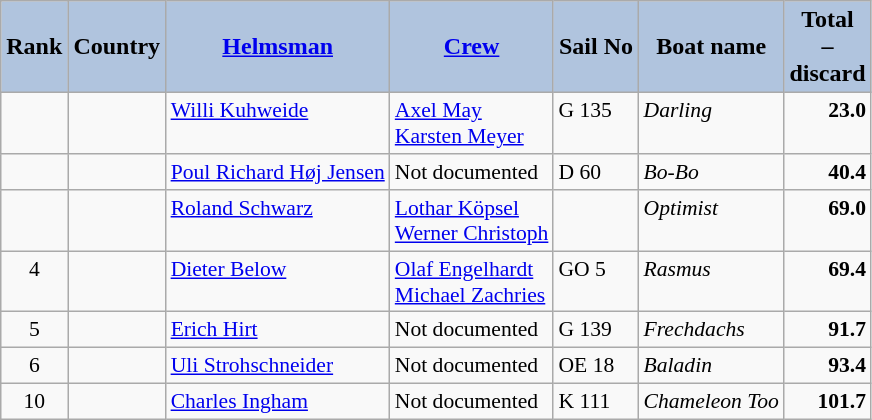<table class="wikitable">
<tr>
<th style="text-align:center;background-color:LightSteelBlue"><strong>Rank</strong></th>
<th style="text-align:center;background-color:LightSteelBlue"><strong>Country</strong></th>
<th style="text-align:center;background-color:LightSteelBlue"><strong><a href='#'>Helmsman</a></strong></th>
<th style="text-align:center;background-color:LightSteelBlue"><strong><a href='#'>Crew</a></strong></th>
<th style="text-align:center;background-color:LightSteelBlue"><strong>Sail No</strong></th>
<th style="text-align:center;background-color:LightSteelBlue"><strong>Boat name</strong></th>
<th style="text-align:center;background-color:LightSteelBlue"><strong>Total<br>–<br>discard</strong></th>
</tr>
<tr>
<td style="text-align:center; vertical-align:top; font-size:90%"></td>
<td style="vertical-align:top; font-size:90%"></td>
<td style="vertical-align:top; font-size:90%"><a href='#'>Willi Kuhweide</a></td>
<td style="vertical-align:top; font-size:90%"><a href='#'>Axel May</a><br><a href='#'>Karsten Meyer</a></td>
<td style="vertical-align:top; font-size:90%">G 135</td>
<td style="vertical-align:top; font-size:90%"><em>Darling</em></td>
<td style="text-align:right; vertical-align:top; font-size:90%"><strong>23.0</strong></td>
</tr>
<tr>
<td style="text-align:center; vertical-align:top; font-size:90%"></td>
<td style="vertical-align:top; font-size:90%"></td>
<td style="vertical-align:top; font-size:90%"><a href='#'>Poul Richard Høj Jensen</a></td>
<td style="vertical-align:top; font-size:90%">Not documented</td>
<td style="vertical-align:top; font-size:90%">D 60</td>
<td style="vertical-align:top; font-size:90%"><em>Bo-Bo</em></td>
<td style="text-align:right; vertical-align:top; font-size:90%"><strong>40.4</strong></td>
</tr>
<tr>
<td style="text-align:center; vertical-align:top; font-size:90%"></td>
<td style="vertical-align:top; font-size:90%"></td>
<td style="vertical-align:top; font-size:90%"><a href='#'>Roland Schwarz</a></td>
<td style="vertical-align:top; font-size:90%"><a href='#'>Lothar Köpsel</a><br><a href='#'>Werner Christoph</a></td>
<td style="vertical-align:top; font-size:90%"></td>
<td style="vertical-align:top; font-size:90%"><em>Optimist</em></td>
<td style="text-align:right; vertical-align:top; font-size:90%"><strong>69.0</strong></td>
</tr>
<tr>
<td style="text-align:center; vertical-align:top; font-size:90%">4</td>
<td style="vertical-align:top; font-size:90%"></td>
<td style="vertical-align:top; font-size:90%"><a href='#'>Dieter Below</a></td>
<td style="vertical-align:top; font-size:90%"><a href='#'>Olaf Engelhardt</a><br><a href='#'>Michael Zachries</a></td>
<td style="vertical-align:top; font-size:90%">GO 5</td>
<td style="vertical-align:top; font-size:90%"><em>Rasmus</em></td>
<td style="text-align:right; vertical-align:top; font-size:90%"><strong>69.4</strong></td>
</tr>
<tr>
<td style="text-align:center; vertical-align:top; font-size:90%">5</td>
<td style="vertical-align:top; font-size:90%"></td>
<td style="vertical-align:top; font-size:90%"><a href='#'>Erich Hirt</a></td>
<td style="vertical-align:top; font-size:90%">Not documented</td>
<td style="vertical-align:top; font-size:90%">G 139</td>
<td style="vertical-align:top; font-size:90%"><em>Frechdachs</em></td>
<td style="text-align:right; vertical-align:top; font-size:90%"><strong>91.7</strong></td>
</tr>
<tr>
<td style="text-align:center; vertical-align:top; font-size:90%">6</td>
<td style="vertical-align:top; font-size:90%"></td>
<td style="vertical-align:top; font-size:90%"><a href='#'>Uli Strohschneider</a></td>
<td style="vertical-align:top; font-size:90%">Not documented</td>
<td style="vertical-align:top; font-size:90%">OE 18</td>
<td style="vertical-align:top; font-size:90%"><em>Baladin</em></td>
<td style="text-align:right; vertical-align:top; font-size:90%"><strong>93.4</strong></td>
</tr>
<tr>
<td style="text-align:center; vertical-align:top; font-size:90%">10</td>
<td style="vertical-align:top; font-size:90%"></td>
<td style="vertical-align:top; font-size:90%"><a href='#'>Charles Ingham</a></td>
<td style="vertical-align:top; font-size:90%">Not documented</td>
<td style="vertical-align:top; font-size:90%">K 111</td>
<td style="vertical-align:top; font-size:90%"><em>Chameleon Too</em></td>
<td style="text-align:right; vertical-align:top; font-size:90%"><strong>101.7</strong></td>
</tr>
</table>
